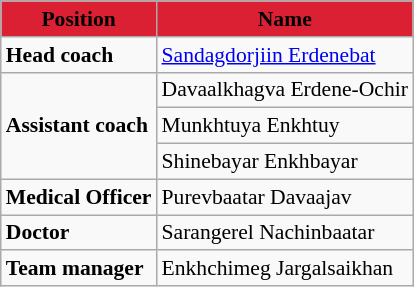<table class="wikitable" style="font-size:90%;">
<tr>
<th style="background-color:#DA2032;"><span>Position</span></th>
<th style="background-color:#DA2032;"><span>Name</span></th>
</tr>
<tr>
<td><strong>Head coach</strong></td>
<td align="left"> <a href='#'>Sandagdorjiin Erdenebat</a></td>
</tr>
<tr>
<td rowspan="3"><strong>Assistant coach</strong></td>
<td> Davaalkhagva Erdene-Ochir</td>
</tr>
<tr>
<td> Munkhtuya Enkhtuy</td>
</tr>
<tr>
<td> Shinebayar Enkhbayar</td>
</tr>
<tr>
<td><strong>Medical Officer</strong></td>
<td align="left"> Purevbaatar Davaajav</td>
</tr>
<tr>
<td><strong>Doctor</strong></td>
<td align="left"> Sarangerel Nachinbaatar</td>
</tr>
<tr>
<td><strong>Team manager</strong></td>
<td align="left"> Enkhchimeg Jargalsaikhan</td>
</tr>
</table>
